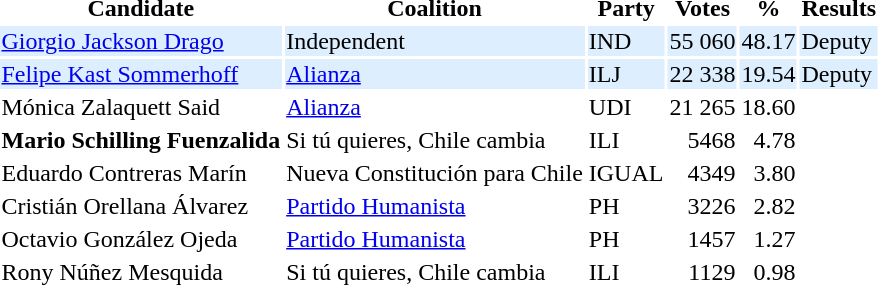<table class=sortable class="wikitable">
<tr>
<th>Candidate</th>
<th>Coalition</th>
<th>Party</th>
<th>Votes</th>
<th>%</th>
<th>Results</th>
</tr>
<tr bgcolor=#DDEEFF>
<td><a href='#'>Giorgio Jackson Drago</a></td>
<td>Independent</td>
<td>IND</td>
<td align=right>55 060</td>
<td align=right>48.17</td>
<td>Deputy</td>
</tr>
<tr bgcolor=#DDEEFF>
<td><a href='#'>Felipe Kast Sommerhoff</a></td>
<td><a href='#'>Alianza</a></td>
<td>ILJ</td>
<td align=right>22 338</td>
<td align=right>19.54</td>
<td>Deputy</td>
</tr>
<tr>
<td>Mónica Zalaquett Said</td>
<td><a href='#'>Alianza</a></td>
<td>UDI</td>
<td align=right>21 265</td>
<td align=right>18.60</td>
<td></td>
</tr>
<tr>
<td><strong>Mario Schilling Fuenzalida</strong></td>
<td>Si tú quieres, Chile cambia</td>
<td>ILI</td>
<td align=right>5468</td>
<td align=right>4.78</td>
<td></td>
</tr>
<tr>
<td>Eduardo Contreras Marín</td>
<td>Nueva Constitución para Chile</td>
<td>IGUAL</td>
<td align=right>4349</td>
<td align=right>3.80</td>
<td></td>
</tr>
<tr>
<td>Cristián Orellana Álvarez</td>
<td><a href='#'>Partido Humanista</a></td>
<td>PH</td>
<td align=right>3226</td>
<td align=right>2.82</td>
<td></td>
</tr>
<tr>
<td>Octavio González Ojeda</td>
<td><a href='#'>Partido Humanista</a></td>
<td>PH</td>
<td align=right>1457</td>
<td align=right>1.27</td>
<td></td>
</tr>
<tr>
<td>Rony Núñez Mesquida</td>
<td>Si tú quieres, Chile cambia</td>
<td>ILI</td>
<td align=right>1129</td>
<td align=right>0.98</td>
<td></td>
</tr>
<tr>
</tr>
</table>
